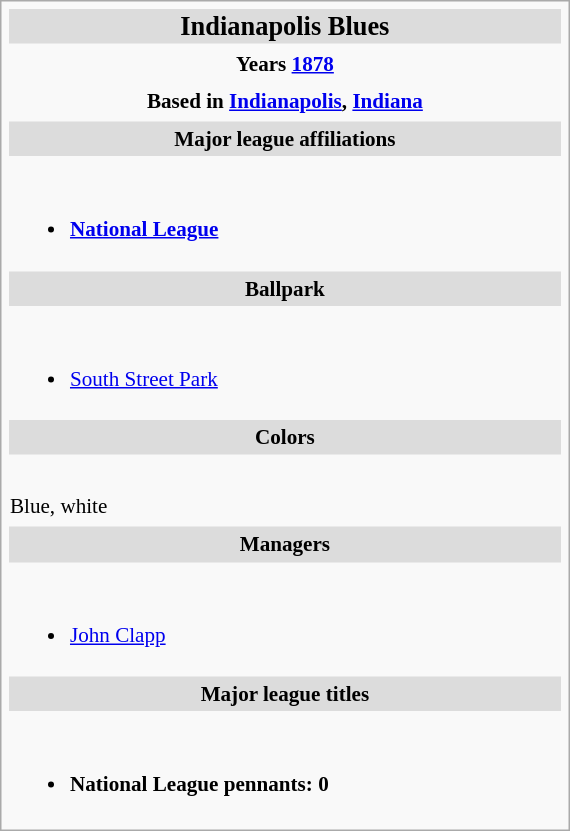<table class="infobox vcard" style="width: 27em; font-size: 88%; text-align: left; line-height: 1.5em">
<tr>
<th colspan=2 class="fn org" style="font-size: 125%; text-align: center; background-color: #dcdcdc;margin-bottom:3px;">Indianapolis Blues</th>
</tr>
<tr>
<th style="text-align: center" colspan="2">Years <a href='#'>1878</a></th>
</tr>
<tr>
<th style="text-align: center" colspan="2">Based in <a href='#'>Indianapolis</a>, <a href='#'>Indiana</a></th>
</tr>
<tr>
<th colspan=2 style="background-color: #dcdcdc; text-align: center">Major league affiliations</th>
</tr>
<tr>
<th colspan=2><br><ul><li><a href='#'>National League</a></li></ul></th>
</tr>
<tr>
<th colspan=2 style="background-color: #dcdcdc; text-align: center">Ballpark</th>
</tr>
<tr>
<td colspan="2"><br><ul><li><a href='#'>South Street Park</a></li></ul></td>
</tr>
<tr>
<th colspan=2 style="background-color: #dcdcdc; text-align: center">Colors</th>
</tr>
<tr>
<td colspan="2"><br>Blue, white<br>
  </td>
</tr>
<tr>
<th colspan=2 style="background-color: #dcdcdc; text-align: center">Managers</th>
</tr>
<tr>
<td colspan="2"><br><ul><li><a href='#'>John Clapp</a></li></ul></td>
</tr>
<tr>
<th colspan=2 style="background-color: #dcdcdc; text-align: center">Major league titles</th>
</tr>
<tr>
<td colspan="2"><br><ul><li><strong>National League pennants:</strong>  <strong>0</strong></li></ul></td>
</tr>
</table>
